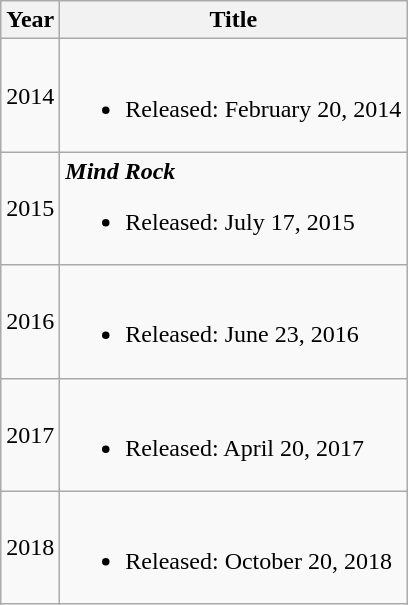<table class="wikitable">
<tr>
<th>Year</th>
<th>Title</th>
</tr>
<tr>
<td>2014</td>
<td><br><ul><li>Released: February 20, 2014</li></ul></td>
</tr>
<tr>
<td>2015</td>
<td><strong><em>Mind Rock</em></strong><br><ul><li>Released: July 17, 2015</li></ul></td>
</tr>
<tr>
<td>2016</td>
<td><br><ul><li>Released: June 23, 2016</li></ul></td>
</tr>
<tr>
<td>2017</td>
<td><br><ul><li>Released: April 20, 2017</li></ul></td>
</tr>
<tr>
<td>2018</td>
<td><br><ul><li>Released: October 20, 2018</li></ul></td>
</tr>
</table>
